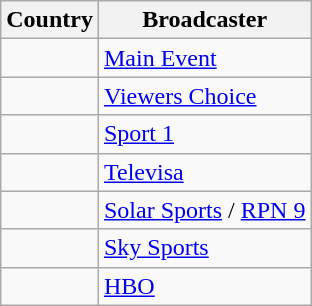<table class="wikitable">
<tr>
<th align=center>Country</th>
<th align=center>Broadcaster</th>
</tr>
<tr>
<td></td>
<td><a href='#'>Main Event</a></td>
</tr>
<tr>
<td></td>
<td><a href='#'>Viewers Choice</a></td>
</tr>
<tr>
<td></td>
<td><a href='#'>Sport 1</a></td>
</tr>
<tr>
<td></td>
<td><a href='#'>Televisa</a></td>
</tr>
<tr>
<td></td>
<td><a href='#'>Solar Sports</a> / <a href='#'>RPN 9</a></td>
</tr>
<tr>
<td></td>
<td><a href='#'>Sky Sports</a></td>
</tr>
<tr>
<td></td>
<td><a href='#'>HBO</a></td>
</tr>
</table>
